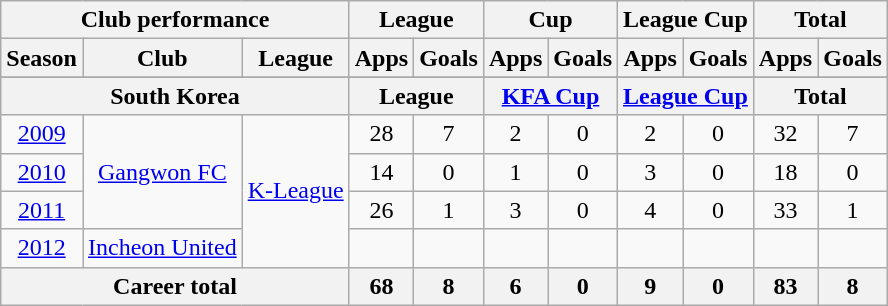<table class="wikitable" style="text-align:center">
<tr>
<th colspan=3>Club performance</th>
<th colspan=2>League</th>
<th colspan=2>Cup</th>
<th colspan=2>League Cup</th>
<th colspan=2>Total</th>
</tr>
<tr>
<th>Season</th>
<th>Club</th>
<th>League</th>
<th>Apps</th>
<th>Goals</th>
<th>Apps</th>
<th>Goals</th>
<th>Apps</th>
<th>Goals</th>
<th>Apps</th>
<th>Goals</th>
</tr>
<tr>
</tr>
<tr>
<th colspan=3>South Korea</th>
<th colspan=2>League</th>
<th colspan=2><a href='#'>KFA Cup</a></th>
<th colspan=2><a href='#'>League Cup</a></th>
<th colspan=2>Total</th>
</tr>
<tr>
<td><a href='#'>2009</a></td>
<td rowspan=3><a href='#'>Gangwon FC</a></td>
<td rowspan=4><a href='#'>K-League</a></td>
<td>28</td>
<td>7</td>
<td>2</td>
<td>0</td>
<td>2</td>
<td>0</td>
<td>32</td>
<td>7</td>
</tr>
<tr>
<td><a href='#'>2010</a></td>
<td>14</td>
<td>0</td>
<td>1</td>
<td>0</td>
<td>3</td>
<td>0</td>
<td>18</td>
<td>0</td>
</tr>
<tr>
<td><a href='#'>2011</a></td>
<td>26</td>
<td>1</td>
<td>3</td>
<td>0</td>
<td>4</td>
<td>0</td>
<td>33</td>
<td>1</td>
</tr>
<tr>
<td><a href='#'>2012</a></td>
<td rowspan=1><a href='#'>Incheon United</a></td>
<td></td>
<td></td>
<td></td>
<td></td>
<td></td>
<td></td>
<td></td>
<td></td>
</tr>
<tr>
<th colspan=3>Career total</th>
<th>68</th>
<th>8</th>
<th>6</th>
<th>0</th>
<th>9</th>
<th>0</th>
<th>83</th>
<th>8</th>
</tr>
</table>
